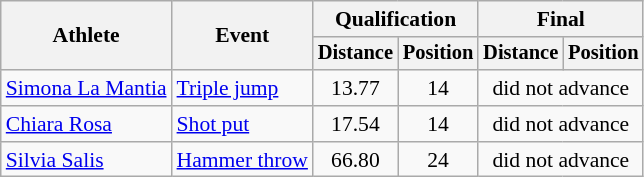<table class=wikitable style="font-size:90%">
<tr>
<th rowspan="2">Athlete</th>
<th rowspan="2">Event</th>
<th colspan="2">Qualification</th>
<th colspan="2">Final</th>
</tr>
<tr style="font-size:95%">
<th>Distance</th>
<th>Position</th>
<th>Distance</th>
<th>Position</th>
</tr>
<tr style=text-align:center>
<td style=text-align:left><a href='#'>Simona La Mantia</a></td>
<td style=text-align:left><a href='#'>Triple jump</a></td>
<td>13.77</td>
<td>14</td>
<td colspan="2">did not advance</td>
</tr>
<tr style=text-align:center>
<td style=text-align:left><a href='#'>Chiara Rosa</a></td>
<td style=text-align:left><a href='#'>Shot put</a></td>
<td>17.54</td>
<td>14</td>
<td colspan="2">did not advance</td>
</tr>
<tr style=text-align:center>
<td style=text-align:left><a href='#'>Silvia Salis</a></td>
<td style=text-align:left><a href='#'>Hammer throw</a></td>
<td>66.80</td>
<td>24</td>
<td colspan="2">did not advance</td>
</tr>
</table>
